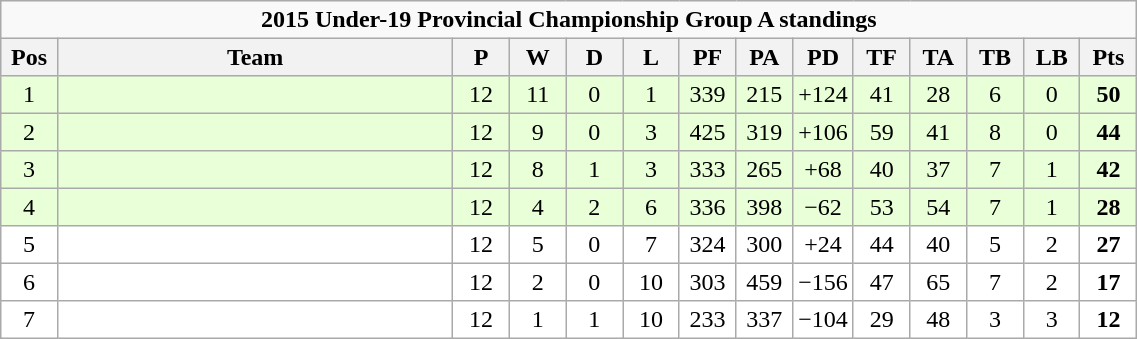<table class="wikitable" style="text-align:center; line-height:110%; font-size:100%; width:60%;">
<tr>
<td colspan="14" cellpadding="0" cellspacing="0"><strong>2015 Under-19 Provincial Championship Group A standings</strong></td>
</tr>
<tr>
<th style="width:5%;">Pos</th>
<th style="width:35%;">Team</th>
<th style="width:5%;">P</th>
<th style="width:5%;">W</th>
<th style="width:5%;">D</th>
<th style="width:5%;">L</th>
<th style="width:5%;">PF</th>
<th style="width:5%;">PA</th>
<th style="width:5%;">PD</th>
<th style="width:5%;">TF</th>
<th style="width:5%;">TA</th>
<th style="width:5%;">TB</th>
<th style="width:5%;">LB</th>
<th style="width:5%;">Pts<br></th>
</tr>
<tr style="background:#E8FFD8;">
<td>1</td>
<td align=left></td>
<td>12</td>
<td>11</td>
<td>0</td>
<td>1</td>
<td>339</td>
<td>215</td>
<td>+124</td>
<td>41</td>
<td>28</td>
<td>6</td>
<td>0</td>
<td><strong>50</strong></td>
</tr>
<tr style="background:#E8FFD8;">
<td>2</td>
<td align=left></td>
<td>12</td>
<td>9</td>
<td>0</td>
<td>3</td>
<td>425</td>
<td>319</td>
<td>+106</td>
<td>59</td>
<td>41</td>
<td>8</td>
<td>0</td>
<td><strong>44</strong></td>
</tr>
<tr style="background:#E8FFD8;">
<td>3</td>
<td align=left></td>
<td>12</td>
<td>8</td>
<td>1</td>
<td>3</td>
<td>333</td>
<td>265</td>
<td>+68</td>
<td>40</td>
<td>37</td>
<td>7</td>
<td>1</td>
<td><strong>42</strong></td>
</tr>
<tr style="background:#E8FFD8;">
<td>4</td>
<td align=left></td>
<td>12</td>
<td>4</td>
<td>2</td>
<td>6</td>
<td>336</td>
<td>398</td>
<td>−62</td>
<td>53</td>
<td>54</td>
<td>7</td>
<td>1</td>
<td><strong>28</strong></td>
</tr>
<tr style="background:#FFFFFF;">
<td>5</td>
<td align=left></td>
<td>12</td>
<td>5</td>
<td>0</td>
<td>7</td>
<td>324</td>
<td>300</td>
<td>+24</td>
<td>44</td>
<td>40</td>
<td>5</td>
<td>2</td>
<td><strong>27</strong></td>
</tr>
<tr style="background:#FFFFFF;">
<td>6</td>
<td align=left></td>
<td>12</td>
<td>2</td>
<td>0</td>
<td>10</td>
<td>303</td>
<td>459</td>
<td>−156</td>
<td>47</td>
<td>65</td>
<td>7</td>
<td>2</td>
<td><strong>17</strong></td>
</tr>
<tr style="background:#FFFFFF;">
<td>7</td>
<td align=left></td>
<td>12</td>
<td>1</td>
<td>1</td>
<td>10</td>
<td>233</td>
<td>337</td>
<td>−104</td>
<td>29</td>
<td>48</td>
<td>3</td>
<td>3</td>
<td><strong>12</strong></td>
</tr>
</table>
